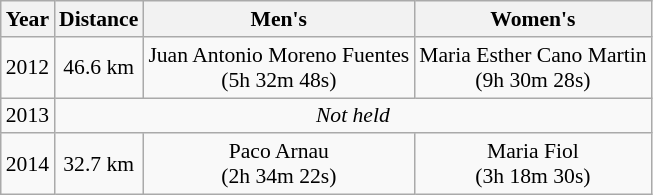<table class=wikitable style="font-size:90%">
<tr>
<th>Year</th>
<th>Distance</th>
<th>Men's</th>
<th>Women's</th>
</tr>
<tr>
<td>2012</td>
<td align="center">46.6 km</td>
<td align="center">Juan Antonio Moreno Fuentes <br>(5h 32m 48s)</td>
<td align="center">Maria Esther Cano Martin <br>(9h 30m 28s)</td>
</tr>
<tr>
<td>2013</td>
<td colspan=3 align=center><em>Not held</em></td>
</tr>
<tr>
<td>2014</td>
<td align="center">32.7 km</td>
<td align="center">Paco Arnau<br>(2h 34m 22s)</td>
<td align="center">Maria Fiol<br>(3h 18m 30s)</td>
</tr>
</table>
